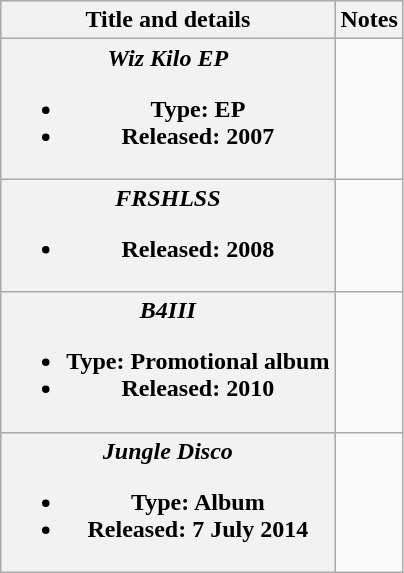<table class="wikitable plainrowheaders" style="text-align:center;">
<tr>
<th scope="col">Title and details</th>
<th scope="col">Notes</th>
</tr>
<tr>
<th scope="row"><strong><em>Wiz Kilo EP</em></strong><br><ul><li>Type: EP</li><li>Released: 2007</li></ul></th>
<td><br></td>
</tr>
<tr>
<th scope="row"><strong><em>FRSHLSS</em></strong><br><ul><li>Released: 2008</li></ul></th>
<td><br></td>
</tr>
<tr>
<th scope="row"><strong><em>B4III</em></strong><br><ul><li>Type: Promotional album</li><li>Released: 2010</li></ul></th>
<td><br></td>
</tr>
<tr>
<th scope="row"><strong><em>Jungle Disco</em></strong> <br><ul><li>Type: Album</li><li>Released: 7 July 2014</li></ul></th>
<td><br></td>
</tr>
</table>
